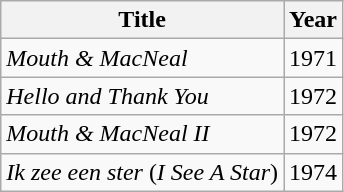<table class="wikitable">
<tr>
<th>Title</th>
<th>Year</th>
</tr>
<tr>
<td><em>Mouth & MacNeal</em></td>
<td>1971</td>
</tr>
<tr>
<td><em>Hello and Thank You</em></td>
<td>1972</td>
</tr>
<tr>
<td><em>Mouth & MacNeal II</em></td>
<td>1972</td>
</tr>
<tr>
<td><em>Ik zee een ster</em> (<em>I See A Star</em>)</td>
<td>1974</td>
</tr>
</table>
